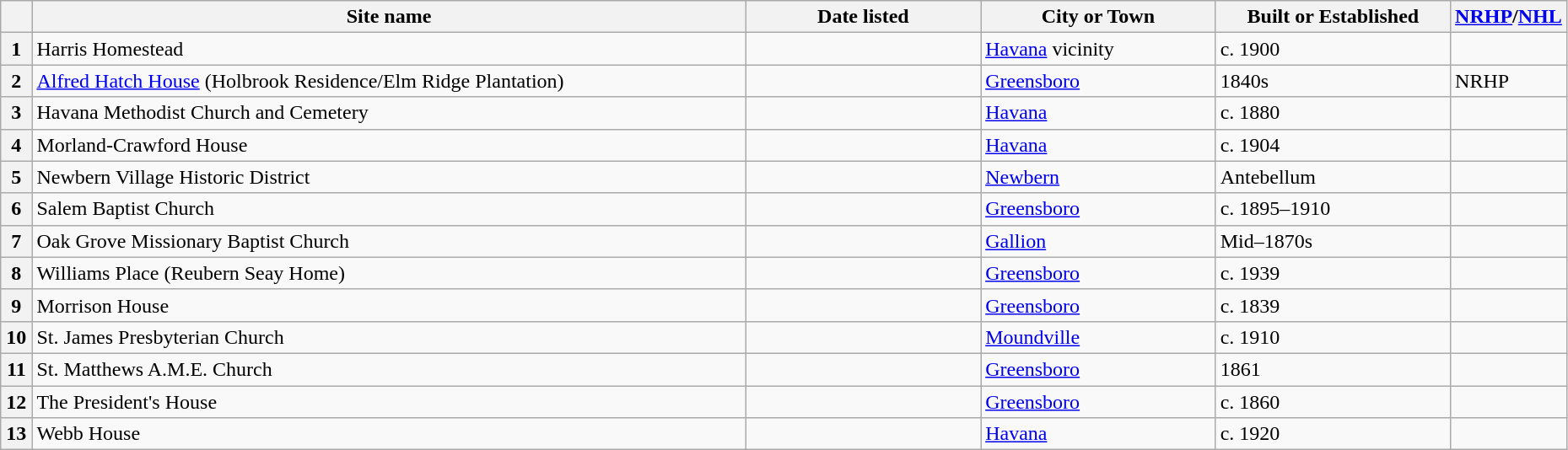<table class="wikitable" style="width:98%">
<tr>
<th width = 2%  ></th>
<th><strong>Site name</strong></th>
<th width = 15% ><strong>Date listed</strong></th>
<th width = 15% ><strong>City or Town</strong></th>
<th width = 15% ><strong>Built or Established</strong></th>
<th width = 5%  ><strong><a href='#'>NRHP</a>/<a href='#'>NHL</a></strong></th>
</tr>
<tr ->
<th>1</th>
<td>Harris Homestead</td>
<td></td>
<td><a href='#'>Havana</a> vicinity</td>
<td>c. 1900</td>
<td></td>
</tr>
<tr ->
<th>2</th>
<td><a href='#'>Alfred Hatch House</a> (Holbrook Residence/Elm Ridge Plantation)</td>
<td></td>
<td><a href='#'>Greensboro</a></td>
<td>1840s</td>
<td>NRHP</td>
</tr>
<tr>
<th>3</th>
<td>Havana Methodist Church and Cemetery</td>
<td></td>
<td><a href='#'>Havana</a></td>
<td>c. 1880</td>
<td></td>
</tr>
<tr>
<th>4</th>
<td>Morland-Crawford House</td>
<td></td>
<td><a href='#'>Havana</a></td>
<td>c. 1904</td>
<td></td>
</tr>
<tr ->
<th>5</th>
<td>Newbern Village Historic District</td>
<td></td>
<td><a href='#'>Newbern</a></td>
<td>Antebellum</td>
<td></td>
</tr>
<tr ->
<th>6</th>
<td>Salem Baptist Church</td>
<td></td>
<td><a href='#'>Greensboro</a></td>
<td>c. 1895–1910</td>
<td></td>
</tr>
<tr ->
<th>7</th>
<td>Oak Grove Missionary Baptist Church</td>
<td></td>
<td><a href='#'>Gallion</a></td>
<td>Mid–1870s</td>
<td></td>
</tr>
<tr ->
<th>8</th>
<td>Williams Place (Reubern Seay Home)</td>
<td></td>
<td><a href='#'>Greensboro</a></td>
<td>c. 1939</td>
<td></td>
</tr>
<tr ->
<th>9</th>
<td>Morrison House</td>
<td></td>
<td><a href='#'>Greensboro</a></td>
<td>c. 1839</td>
<td></td>
</tr>
<tr ->
<th>10</th>
<td>St. James Presbyterian Church</td>
<td></td>
<td><a href='#'>Moundville</a></td>
<td>c. 1910</td>
<td></td>
</tr>
<tr ->
<th>11</th>
<td>St. Matthews A.M.E. Church</td>
<td></td>
<td><a href='#'>Greensboro</a></td>
<td>1861</td>
<td></td>
</tr>
<tr ->
<th>12</th>
<td>The President's House</td>
<td></td>
<td><a href='#'>Greensboro</a></td>
<td>c. 1860</td>
<td></td>
</tr>
<tr ->
<th>13</th>
<td>Webb House</td>
<td></td>
<td><a href='#'>Havana</a></td>
<td>c. 1920</td>
<td></td>
</tr>
</table>
